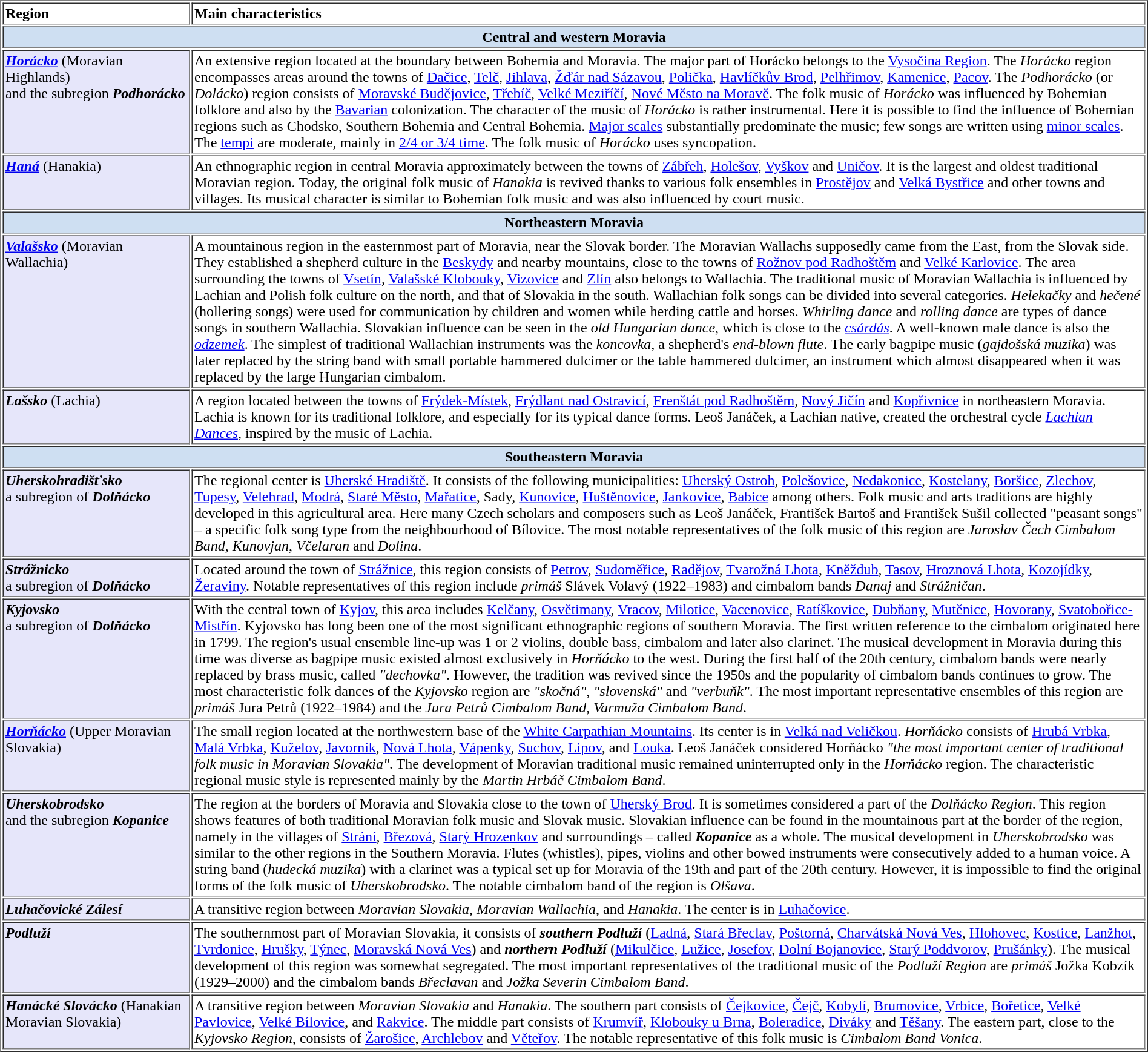<table border="1" cellpadding="2">
<tr>
<td width="200pt"><strong>Region</strong></td>
<td><strong>Main characteristics</strong></td>
</tr>
<tr>
<td bgcolor="#cedff2" colspan="2" align="center"><strong>Central and western Moravia</strong></td>
</tr>
<tr>
<td width="200pt"; bgcolor="#E6E6FA" valign="top"><strong><em><a href='#'>Horácko</a></em></strong> (Moravian Highlands) <br> and the subregion <strong><em>Podhorácko</em></strong></td>
<td>An extensive region located at the boundary between Bohemia and Moravia. The major part of Horácko belongs to the <a href='#'>Vysočina Region</a>. The <em>Horácko</em> region encompasses areas around the towns of <a href='#'>Dačice</a>, <a href='#'>Telč</a>, <a href='#'>Jihlava</a>, <a href='#'>Žďár nad Sázavou</a>, <a href='#'>Polička</a>, <a href='#'>Havlíčkův Brod</a>, <a href='#'>Pelhřimov</a>, <a href='#'>Kamenice</a>, <a href='#'>Pacov</a>. The <em>Podhorácko</em> (or <em>Dolácko</em>) region consists of <a href='#'>Moravské Budějovice</a>, <a href='#'>Třebíč</a>, <a href='#'>Velké Meziříčí</a>, <a href='#'>Nové Město na Moravě</a>. The folk music of <em>Horácko</em> was influenced by Bohemian folklore and also by the <a href='#'>Bavarian</a> colonization. The character of the music of <em>Horácko</em> is rather instrumental. Here it is possible to find the influence of Bohemian regions such as Chodsko, Southern Bohemia and Central Bohemia. <a href='#'>Major scales</a> substantially predominate the music; few songs are written using <a href='#'>minor scales</a>. The <a href='#'>tempi</a> are moderate, mainly in <a href='#'>2/4 or 3/4 time</a>. The folk music of <em>Horácko</em> uses syncopation.</td>
</tr>
<tr>
<td width="200pt"; bgcolor="#E6E6FA" valign="top"><strong><em><a href='#'>Haná</a></em></strong> (Hanakia)</td>
<td>An ethnographic region in central Moravia approximately between the towns of <a href='#'>Zábřeh</a>, <a href='#'>Holešov</a>, <a href='#'>Vyškov</a> and <a href='#'>Uničov</a>. It is the largest and oldest traditional Moravian region. Today, the original folk music of <em>Hanakia</em> is revived thanks to various folk ensembles in <a href='#'>Prostějov</a> and <a href='#'>Velká Bystřice</a> and other towns and villages. Its musical character is similar to Bohemian folk music and was also influenced by court music.</td>
</tr>
<tr>
<td bgcolor="#cedff2" colspan="2" align="center"><strong>Northeastern Moravia</strong></td>
</tr>
<tr>
<td width="200pt"; bgcolor="#E6E6FA" valign="top"><strong><em><a href='#'>Valašsko</a></em></strong> (Moravian Wallachia)</td>
<td>A mountainous region in the easternmost part of Moravia, near the Slovak border. The Moravian Wallachs supposedly came from the East, from the Slovak side. They established a shepherd culture in the <a href='#'>Beskydy</a> and nearby mountains, close to the towns of <a href='#'>Rožnov pod Radhoštěm</a> and <a href='#'>Velké Karlovice</a>. The area surrounding the towns of <a href='#'>Vsetín</a>, <a href='#'>Valašské Klobouky</a>, <a href='#'>Vizovice</a> and <a href='#'>Zlín</a> also belongs to Wallachia. The traditional music of Moravian Wallachia is influenced by Lachian and Polish folk culture on the north, and that of Slovakia in the south. Wallachian folk songs can be divided into several categories. <em>Helekačky</em> and <em>hečené</em> (hollering songs) were used for communication by children and women while herding cattle and horses. <em>Whirling dance</em> and <em>rolling dance</em> are types of dance songs in southern Wallachia. Slovakian influence can be seen in the <em>old Hungarian dance</em>, which is close to the <em><a href='#'>csárdás</a></em>. A well-known male dance is also the <em><a href='#'>odzemek</a></em>.  The simplest of traditional Wallachian instruments was the <em>koncovka</em>, a shepherd's <em>end-blown flute</em>. The early bagpipe music (<em>gajdošská muzika</em>) was later replaced by the string band with small portable hammered dulcimer or the table hammered dulcimer, an instrument which almost disappeared when it was replaced by the large Hungarian cimbalom.</td>
</tr>
<tr>
<td width="200pt"; bgcolor="#E6E6FA" valign="top"><strong><em>Lašsko</em></strong> (Lachia)</td>
<td>A region located between the towns of <a href='#'>Frýdek-Místek</a>, <a href='#'>Frýdlant nad Ostravicí</a>, <a href='#'>Frenštát pod Radhoštěm</a>, <a href='#'>Nový Jičín</a> and <a href='#'>Kopřivnice</a> in northeastern Moravia. Lachia is known for its traditional folklore, and especially for its typical dance forms. Leoš Janáček, a Lachian native, created the orchestral cycle <em><a href='#'>Lachian Dances</a></em>, inspired by the music of Lachia.</td>
</tr>
<tr>
<td bgcolor="#cedff2" colspan="2" align="center"><strong>Southeastern Moravia</strong></td>
</tr>
<tr>
<td width="200pt"; bgcolor="#E6E6FA" valign="top"><strong><em>Uherskohradišťsko</em></strong> <br> a subregion of  <strong><em>Dolňácko</em></strong></td>
<td>The regional center is <a href='#'>Uherské Hradiště</a>. It consists of the following municipalities: <a href='#'>Uherský Ostroh</a>, <a href='#'>Polešovice</a>, <a href='#'>Nedakonice</a>, <a href='#'>Kostelany</a>, <a href='#'>Boršice</a>, <a href='#'>Zlechov</a>, <a href='#'>Tupesy</a>, <a href='#'>Velehrad</a>, <a href='#'>Modrá</a>, <a href='#'>Staré Město</a>, <a href='#'>Mařatice</a>, Sady, <a href='#'>Kunovice</a>, <a href='#'>Huštěnovice</a>, <a href='#'>Jankovice</a>, <a href='#'>Babice</a> among others. Folk music and arts traditions are highly developed in this agricultural area. Here many Czech scholars and composers such as Leoš Janáček, František Bartoš and František Sušil collected "peasant songs" – a specific folk song type from the neighbourhood of Bílovice. The most notable representatives of the folk music of this region are <em>Jaroslav Čech Cimbalom Band</em>, <em> Kunovjan</em>, <em>Včelaran</em> and <em>Dolina</em>.</td>
</tr>
<tr>
<td width="200pt"; bgcolor="#E6E6FA" valign="top"><strong><em>Strážnicko</em></strong> <br> a subregion of  <strong><em>Dolňácko</em></strong></td>
<td>Located around the town of <a href='#'>Strážnice</a>, this region consists of <a href='#'>Petrov</a>, <a href='#'>Sudoměřice</a>, <a href='#'>Radějov</a>, <a href='#'>Tvarožná Lhota</a>, <a href='#'>Kněždub</a>, <a href='#'>Tasov</a>, <a href='#'>Hroznová Lhota</a>, <a href='#'>Kozojídky</a>, <a href='#'>Žeraviny</a>. Notable representatives of this region include <em>primáš</em> Slávek Volavý (1922–1983) and cimbalom bands <em>Danaj</em> and <em>Strážničan</em>.</td>
</tr>
<tr>
<td width="200pt"; bgcolor="#E6E6FA" valign="top"><strong><em>Kyjovsko</em></strong> <br> a subregion of  <strong><em>Dolňácko</em></strong></td>
<td>With the central town of <a href='#'>Kyjov</a>, this area includes <a href='#'>Kelčany</a>, <a href='#'>Osvětimany</a>, <a href='#'>Vracov</a>, <a href='#'>Milotice</a>, <a href='#'>Vacenovice</a>, <a href='#'>Ratíškovice</a>, <a href='#'>Dubňany</a>, <a href='#'>Mutěnice</a>, <a href='#'>Hovorany</a>, <a href='#'>Svatobořice-Mistřín</a>. Kyjovsko has long been one of the most significant ethnographic regions of southern Moravia. The first written reference to the cimbalom originated here in 1799. The region's usual ensemble line-up was 1 or 2 violins, double bass, cimbalom and later also clarinet. The musical development in Moravia during this time was diverse as bagpipe music existed almost exclusively in <em>Horňácko</em> to the west. During the first half of the 20th century, cimbalom bands were nearly replaced by brass music, called <em>"dechovka"</em>. However, the tradition was revived since the 1950s and the popularity of cimbalom bands continues to grow. The most characteristic folk dances of the <em>Kyjovsko</em> region are <em>"skočná"</em>, <em>"slovenská"</em> and <em>"verbuňk"</em>. The most important representative ensembles of this region are <em>primáš</em> Jura Petrů (1922–1984) and the <em>Jura Petrů Cimbalom Band</em>, <em>Varmuža Cimbalom Band</em>.</td>
</tr>
<tr>
<td width="200pt"; bgcolor="#E6E6FA" valign="top"><strong><em><a href='#'>Horňácko</a></em></strong> (Upper Moravian Slovakia)</td>
<td>The small region located at the northwestern base of the <a href='#'>White Carpathian Mountains</a>. Its center is in <a href='#'>Velká nad Veličkou</a>. <em>Horňácko</em> consists of <a href='#'>Hrubá Vrbka</a>, <a href='#'>Malá Vrbka</a>, <a href='#'>Kuželov</a>, <a href='#'>Javorník</a>, <a href='#'>Nová Lhota</a>, <a href='#'>Vápenky</a>, <a href='#'>Suchov</a>, <a href='#'>Lipov</a>, and <a href='#'>Louka</a>. Leoš Janáček considered Horňácko <em>"the most important center of traditional folk music in Moravian Slovakia"</em>. The development of Moravian traditional music remained uninterrupted only in the <em>Horňácko</em> region. The characteristic regional music style is represented mainly by the <em>Martin Hrbáč Cimbalom Band</em>.</td>
</tr>
<tr>
<td width="200pt"; bgcolor="#E6E6FA" valign="top"><strong><em>Uherskobrodsko</em></strong> <br> and the subregion <strong><em>Kopanice</em></strong></td>
<td>The region at the borders of Moravia and Slovakia close to the town of <a href='#'>Uherský Brod</a>. It is sometimes considered a part of the <em>Dolňácko Region</em>. This region shows features of both traditional Moravian folk music and Slovak music. Slovakian influence can be found in the mountainous part at the border of the region, namely in the villages of <a href='#'>Strání</a>, <a href='#'>Březová</a>, <a href='#'>Starý Hrozenkov</a> and surroundings – called <strong><em>Kopanice</em></strong> as a whole. The musical development in <em>Uherskobrodsko</em> was similar to the other regions in the Southern Moravia. Flutes (whistles), pipes, violins and other bowed instruments were consecutively added to a human voice. A string band (<em>hudecká muzika</em>) with a clarinet was a typical set up for Moravia of the 19th and part of the 20th century. However, it is impossible to find the original forms of the folk music of <em>Uherskobrodsko</em>. The notable cimbalom band of the region is <em>Olšava</em>.</td>
</tr>
<tr>
<td width="200pt"; bgcolor="#E6E6FA" valign="top"><strong><em>Luhačovické Zálesí</em></strong></td>
<td>A transitive region between <em>Moravian Slovakia</em>, <em>Moravian Wallachia</em>, and <em>Hanakia</em>. The center is in <a href='#'>Luhačovice</a>.</td>
</tr>
<tr>
<td width="200pt"; bgcolor="#E6E6FA" valign="top"><strong><em>Podluží</em></strong></td>
<td>The southernmost part of Moravian Slovakia, it consists of <strong><em>southern Podluží</em></strong> (<a href='#'>Ladná</a>, <a href='#'>Stará Břeclav</a>, <a href='#'>Poštorná</a>, <a href='#'>Charvátská Nová Ves</a>, <a href='#'>Hlohovec</a>, <a href='#'>Kostice</a>, <a href='#'>Lanžhot</a>, <a href='#'>Tvrdonice</a>, <a href='#'>Hrušky</a>, <a href='#'>Týnec</a>, <a href='#'>Moravská Nová Ves</a>) and <strong><em>northern Podluží</em></strong> (<a href='#'>Mikulčice</a>, <a href='#'>Lužice</a>, <a href='#'>Josefov</a>, <a href='#'>Dolní Bojanovice</a>, <a href='#'>Starý Poddvorov</a>, <a href='#'>Prušánky</a>). The musical development of this region was somewhat segregated. The most important representatives of the traditional music of the <em>Podluží Region</em> are <em>primáš</em> Jožka Kobzík (1929–2000) and the cimbalom bands <em>Břeclavan</em> and <em>Jožka Severin Cimbalom Band</em>.</td>
</tr>
<tr>
<td width="200pt"; bgcolor="#E6E6FA" valign="top"><strong><em>Hanácké Slovácko</em></strong> (Hanakian Moravian Slovakia)</td>
<td>A transitive region between <em>Moravian Slovakia</em> and <em>Hanakia</em>. The southern part consists of <a href='#'>Čejkovice</a>, <a href='#'>Čejč</a>, <a href='#'>Kobylí</a>, <a href='#'>Brumovice</a>, <a href='#'>Vrbice</a>, <a href='#'>Bořetice</a>, <a href='#'>Velké Pavlovice</a>, <a href='#'>Velké Bílovice</a>, and <a href='#'>Rakvice</a>. The middle part consists of <a href='#'>Krumvíř</a>, <a href='#'>Klobouky u Brna</a>, <a href='#'>Boleradice</a>, <a href='#'>Diváky</a> and <a href='#'>Těšany</a>. The eastern part, close to the <em>Kyjovsko Region</em>, consists of <a href='#'>Žarošice</a>, <a href='#'>Archlebov</a> and <a href='#'>Věteřov</a>.  The notable representative of this folk music is <em>Cimbalom Band Vonica</em>.</td>
</tr>
</table>
